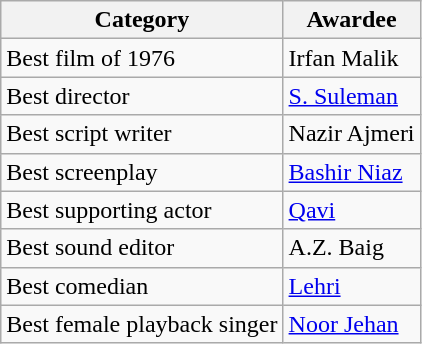<table class="wikitable">
<tr>
<th>Category</th>
<th>Awardee</th>
</tr>
<tr>
<td>Best film of 1976</td>
<td>Irfan Malik</td>
</tr>
<tr>
<td>Best director</td>
<td><a href='#'>S. Suleman</a></td>
</tr>
<tr>
<td>Best script writer</td>
<td>Nazir Ajmeri</td>
</tr>
<tr>
<td>Best screenplay</td>
<td><a href='#'>Bashir Niaz</a></td>
</tr>
<tr>
<td>Best supporting actor</td>
<td><a href='#'>Qavi</a></td>
</tr>
<tr>
<td>Best sound editor</td>
<td>A.Z. Baig</td>
</tr>
<tr>
<td>Best comedian</td>
<td><a href='#'>Lehri</a></td>
</tr>
<tr>
<td>Best female playback singer</td>
<td><a href='#'>Noor Jehan</a></td>
</tr>
</table>
